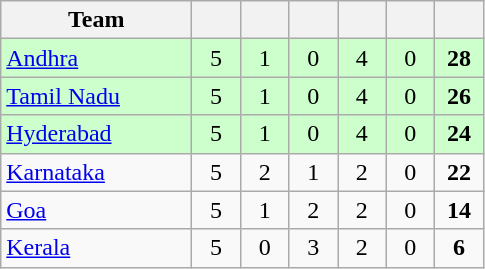<table class="wikitable" style="text-align:center">
<tr>
<th style="width:120px">Team</th>
<th style="width:25px"></th>
<th style="width:25px"></th>
<th style="width:25px"></th>
<th style="width:25px"></th>
<th style="width:25px"></th>
<th style="width:25px"></th>
</tr>
<tr style="background:#cfc;">
<td style="text-align:left"><a href='#'>Andhra</a></td>
<td>5</td>
<td>1</td>
<td>0</td>
<td>4</td>
<td>0</td>
<td><strong>28</strong></td>
</tr>
<tr style="background:#cfc;">
<td style="text-align:left"><a href='#'>Tamil Nadu</a></td>
<td>5</td>
<td>1</td>
<td>0</td>
<td>4</td>
<td>0</td>
<td><strong>26</strong></td>
</tr>
<tr style="background:#cfc;">
<td style="text-align:left"><a href='#'>Hyderabad</a></td>
<td>5</td>
<td>1</td>
<td>0</td>
<td>4</td>
<td>0</td>
<td><strong>24</strong></td>
</tr>
<tr>
<td style="text-align:left"><a href='#'>Karnataka</a></td>
<td>5</td>
<td>2</td>
<td>1</td>
<td>2</td>
<td>0</td>
<td><strong>22</strong></td>
</tr>
<tr>
<td style="text-align:left"><a href='#'>Goa</a></td>
<td>5</td>
<td>1</td>
<td>2</td>
<td>2</td>
<td>0</td>
<td><strong>14</strong></td>
</tr>
<tr>
<td style="text-align:left"><a href='#'>Kerala</a></td>
<td>5</td>
<td>0</td>
<td>3</td>
<td>2</td>
<td>0</td>
<td><strong>6</strong></td>
</tr>
</table>
